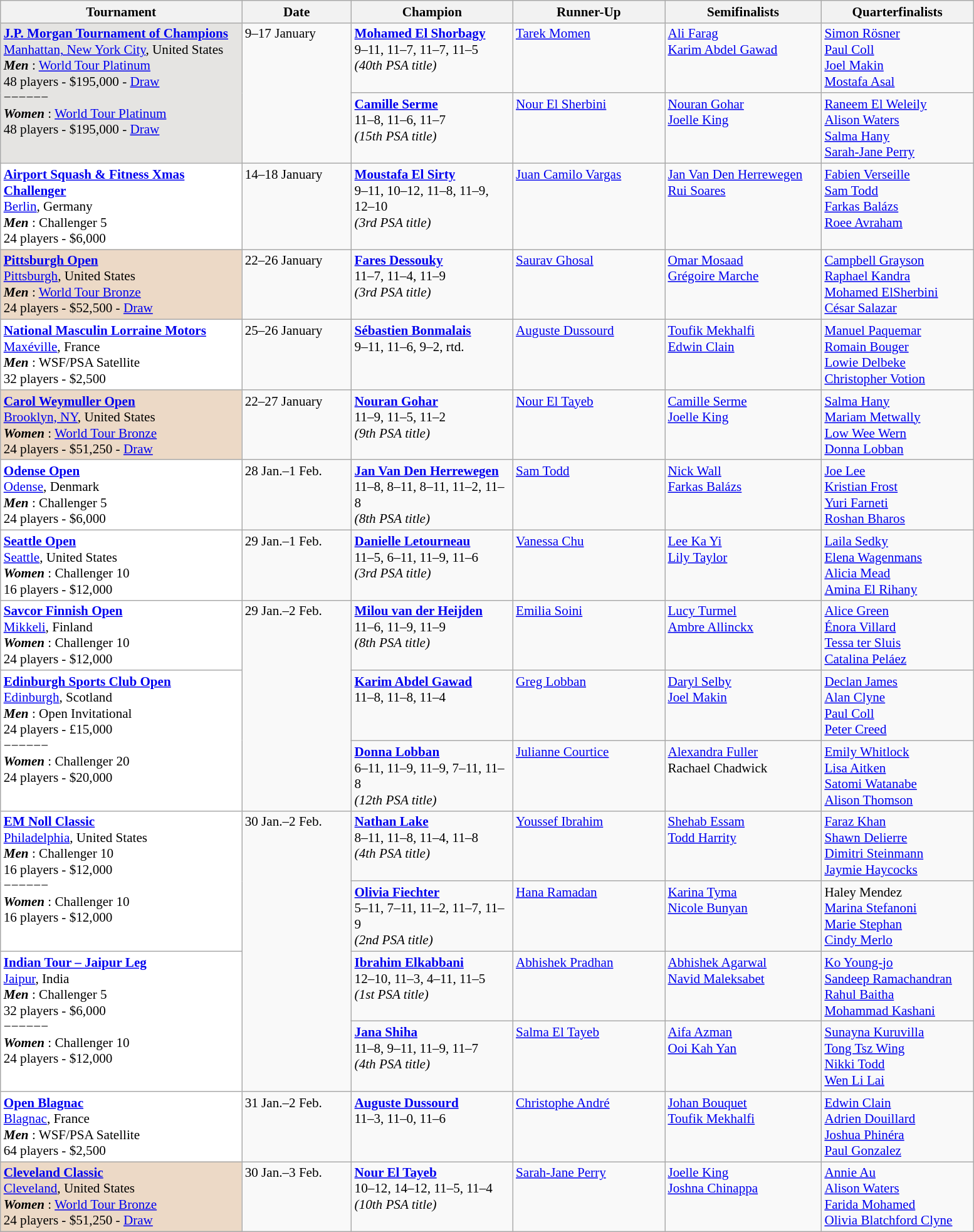<table class="wikitable" style="font-size:88%">
<tr>
<th width=250>Tournament</th>
<th width=110>Date</th>
<th width=165>Champion</th>
<th width=155>Runner-Up</th>
<th width=160>Semifinalists</th>
<th width=155>Quarterfinalists</th>
</tr>
<tr valign=top>
<td rowspan=2 style="background:#E5E4E2;"><strong><a href='#'>J.P. Morgan Tournament of Champions</a></strong><br> <a href='#'>Manhattan, New York City</a>, United States<br><strong> <em>Men</em> </strong>: <a href='#'>World Tour Platinum</a><br>48 players - $195,000 - <a href='#'>Draw</a><br>−−−−−−<br><strong> <em>Women</em> </strong>: <a href='#'>World Tour Platinum</a><br>48 players - $195,000 - <a href='#'>Draw</a></td>
<td rowspan=2>9–17 January</td>
<td> <strong><a href='#'>Mohamed El Shorbagy</a></strong><br>9–11, 11–7, 11–7, 11–5<br><em>(40th PSA title)</em></td>
<td> <a href='#'>Tarek Momen</a></td>
<td> <a href='#'>Ali Farag</a><br> <a href='#'>Karim Abdel Gawad</a></td>
<td> <a href='#'>Simon Rösner</a><br> <a href='#'>Paul Coll</a><br> <a href='#'>Joel Makin</a><br> <a href='#'>Mostafa Asal</a></td>
</tr>
<tr valign=top>
<td> <strong><a href='#'>Camille Serme</a></strong><br>11–8, 11–6, 11–7<br><em>(15th PSA title)</em></td>
<td> <a href='#'>Nour El Sherbini</a></td>
<td> <a href='#'>Nouran Gohar</a><br> <a href='#'>Joelle King</a></td>
<td> <a href='#'>Raneem El Weleily</a><br> <a href='#'>Alison Waters</a><br> <a href='#'>Salma Hany</a><br> <a href='#'>Sarah-Jane Perry</a></td>
</tr>
<tr valign=top>
<td style="background:#fff;"><strong><a href='#'>Airport Squash & Fitness Xmas Challenger</a></strong><br> <a href='#'>Berlin</a>, Germany<br><em> <strong>Men</strong> </em>: Challenger 5<br>24 players - $6,000</td>
<td>14–18 January</td>
<td> <strong><a href='#'>Moustafa El Sirty</a></strong><br>9–11, 10–12, 11–8, 11–9, 12–10<br><em>(3rd PSA title)</em></td>
<td> <a href='#'>Juan Camilo Vargas</a></td>
<td> <a href='#'>Jan Van Den Herrewegen</a><br> <a href='#'>Rui Soares</a></td>
<td> <a href='#'>Fabien Verseille</a><br> <a href='#'>Sam Todd</a><br> <a href='#'>Farkas Balázs</a><br> <a href='#'>Roee Avraham</a></td>
</tr>
<tr valign=top>
<td style="background:#ecd9c6;"><strong><a href='#'>Pittsburgh Open</a></strong><br> <a href='#'>Pittsburgh</a>, United States<br><strong> <em>Men</em> </strong>: <a href='#'>World Tour Bronze</a><br>24 players - $52,500 - <a href='#'>Draw</a></td>
<td>22–26 January</td>
<td> <strong><a href='#'>Fares Dessouky</a></strong><br>11–7, 11–4, 11–9<br><em>(3rd PSA title)</em></td>
<td> <a href='#'>Saurav Ghosal</a></td>
<td> <a href='#'>Omar Mosaad</a><br> <a href='#'>Grégoire Marche</a></td>
<td> <a href='#'>Campbell Grayson</a><br> <a href='#'>Raphael Kandra</a><br> <a href='#'>Mohamed ElSherbini</a><br> <a href='#'>César Salazar</a></td>
</tr>
<tr valign=top>
<td style="background:#fff;"><strong><a href='#'>National Masculin Lorraine Motors</a></strong><br> <a href='#'>Maxéville</a>, France<br><strong> <em>Men</em> </strong>: WSF/PSA Satellite<br>32 players - $2,500</td>
<td>25–26 January</td>
<td> <strong><a href='#'>Sébastien Bonmalais</a></strong><br>9–11, 11–6, 9–2, rtd.</td>
<td> <a href='#'>Auguste Dussourd</a></td>
<td> <a href='#'>Toufik Mekhalfi</a><br> <a href='#'>Edwin Clain</a></td>
<td> <a href='#'>Manuel Paquemar</a><br> <a href='#'>Romain Bouger</a><br> <a href='#'>Lowie Delbeke</a><br> <a href='#'>Christopher Votion</a></td>
</tr>
<tr valign=top>
<td style="background:#ecd9c6;"><strong><a href='#'>Carol Weymuller Open</a></strong><br> <a href='#'>Brooklyn, NY</a>, United States<br><strong> <em>Women</em> </strong>: <a href='#'>World Tour Bronze</a><br>24 players - $51,250 - <a href='#'>Draw</a></td>
<td>22–27 January</td>
<td> <strong><a href='#'>Nouran Gohar</a></strong><br>11–9, 11–5, 11–2<br><em>(9th PSA title)</em></td>
<td> <a href='#'>Nour El Tayeb</a></td>
<td> <a href='#'>Camille Serme</a><br> <a href='#'>Joelle King</a></td>
<td> <a href='#'>Salma Hany</a><br> <a href='#'>Mariam Metwally</a><br> <a href='#'>Low Wee Wern</a><br> <a href='#'>Donna Lobban</a></td>
</tr>
<tr valign=top>
<td style="background:#fff;"><strong><a href='#'>Odense Open</a></strong><br> <a href='#'>Odense</a>, Denmark<br><strong> <em>Men</em> </strong>: Challenger 5<br>24 players - $6,000</td>
<td>28 Jan.–1 Feb.</td>
<td> <strong><a href='#'>Jan Van Den Herrewegen</a></strong><br>11–8, 8–11, 8–11, 11–2, 11–8<br><em>(8th PSA title)</em></td>
<td> <a href='#'>Sam Todd</a></td>
<td> <a href='#'>Nick Wall</a><br> <a href='#'>Farkas Balázs</a></td>
<td> <a href='#'>Joe Lee</a><br> <a href='#'>Kristian Frost</a><br> <a href='#'>Yuri Farneti</a><br> <a href='#'>Roshan Bharos</a></td>
</tr>
<tr valign=top>
<td style="background:#fff;"><strong><a href='#'>Seattle Open</a></strong><br> <a href='#'>Seattle</a>, United States<br><strong> <em>Women</em> </strong>: Challenger 10<br>16 players - $12,000</td>
<td>29 Jan.–1 Feb.</td>
<td> <strong><a href='#'>Danielle Letourneau</a></strong><br>11–5, 6–11, 11–9, 11–6<br><em>(3rd PSA title)</em></td>
<td> <a href='#'>Vanessa Chu</a></td>
<td> <a href='#'>Lee Ka Yi</a><br> <a href='#'>Lily Taylor</a></td>
<td> <a href='#'>Laila Sedky</a><br> <a href='#'>Elena Wagenmans</a><br> <a href='#'>Alicia Mead</a><br> <a href='#'>Amina El Rihany</a></td>
</tr>
<tr valign=top>
<td style="background:#fff;"><strong><a href='#'>Savcor Finnish Open</a></strong><br> <a href='#'>Mikkeli</a>, Finland<br><strong> <em>Women</em> </strong>: Challenger 10<br>24 players - $12,000</td>
<td rowspan=3>29 Jan.–2 Feb.</td>
<td> <strong><a href='#'>Milou van der Heijden</a></strong><br>11–6, 11–9, 11–9<br><em>(8th PSA title)</em></td>
<td> <a href='#'>Emilia Soini</a></td>
<td> <a href='#'>Lucy Turmel</a><br> <a href='#'>Ambre Allinckx</a></td>
<td> <a href='#'>Alice Green</a><br> <a href='#'>Énora Villard</a><br> <a href='#'>Tessa ter Sluis</a><br> <a href='#'>Catalina Peláez</a></td>
</tr>
<tr valign=top>
<td rowspan=2 style="background:#fff;"><strong><a href='#'>Edinburgh Sports Club Open</a></strong><br> <a href='#'>Edinburgh</a>, Scotland<br><strong> <em>Men</em> </strong>: Open Invitational<br>24 players - £15,000<br>−−−−−−<br><strong> <em>Women</em> </strong>: Challenger 20<br>24 players - $20,000</td>
<td> <strong><a href='#'>Karim Abdel Gawad</a></strong><br>11–8, 11–8, 11–4</td>
<td> <a href='#'>Greg Lobban</a></td>
<td> <a href='#'>Daryl Selby</a><br> <a href='#'>Joel Makin</a></td>
<td> <a href='#'>Declan James</a><br> <a href='#'>Alan Clyne</a><br> <a href='#'>Paul Coll</a><br> <a href='#'>Peter Creed</a></td>
</tr>
<tr valign=top>
<td> <strong><a href='#'>Donna Lobban</a></strong><br>6–11, 11–9, 11–9, 7–11, 11–8<br><em>(12th PSA title)</em></td>
<td> <a href='#'>Julianne Courtice</a></td>
<td> <a href='#'>Alexandra Fuller</a><br> Rachael Chadwick</td>
<td> <a href='#'>Emily Whitlock</a><br> <a href='#'>Lisa Aitken</a><br> <a href='#'>Satomi Watanabe</a><br> <a href='#'>Alison Thomson</a></td>
</tr>
<tr valign=top>
<td rowspan=2 style="background:#fff;"><strong><a href='#'>EM Noll Classic</a></strong><br> <a href='#'>Philadelphia</a>, United States<br><strong> <em>Men</em> </strong>: Challenger 10<br>16 players - $12,000<br>−−−−−−<br><strong> <em>Women</em> </strong>: Challenger 10<br>16 players - $12,000</td>
<td rowspan=4>30 Jan.–2 Feb.</td>
<td> <strong><a href='#'>Nathan Lake</a></strong><br>8–11, 11–8, 11–4, 11–8<br><em>(4th PSA title)</em></td>
<td> <a href='#'>Youssef Ibrahim</a></td>
<td> <a href='#'>Shehab Essam</a><br> <a href='#'>Todd Harrity</a></td>
<td> <a href='#'>Faraz Khan</a><br> <a href='#'>Shawn Delierre</a><br> <a href='#'>Dimitri Steinmann</a><br> <a href='#'>Jaymie Haycocks</a></td>
</tr>
<tr valign=top>
<td> <strong><a href='#'>Olivia Fiechter</a></strong><br>5–11, 7–11, 11–2, 11–7, 11–9<br><em>(2nd PSA title)</em></td>
<td> <a href='#'>Hana Ramadan</a></td>
<td> <a href='#'>Karina Tyma</a><br> <a href='#'>Nicole Bunyan</a></td>
<td> Haley Mendez<br> <a href='#'>Marina Stefanoni</a><br> <a href='#'>Marie Stephan</a><br> <a href='#'>Cindy Merlo</a></td>
</tr>
<tr valign=top>
<td rowspan=2 style="background:#fff;"><strong><a href='#'>  Indian Tour – Jaipur Leg</a></strong><br> <a href='#'>Jaipur</a>, India<br><strong> <em>Men</em> </strong>: Challenger 5<br>32 players - $6,000<br>−−−−−−<br><strong> <em>Women</em> </strong>: Challenger 10<br>24 players - $12,000</td>
<td> <strong><a href='#'>Ibrahim Elkabbani</a></strong><br>12–10, 11–3, 4–11, 11–5<br><em>(1st PSA title)</em></td>
<td> <a href='#'>Abhishek Pradhan</a></td>
<td> <a href='#'>Abhishek Agarwal</a><br> <a href='#'>Navid Maleksabet</a></td>
<td> <a href='#'>Ko Young-jo</a><br> <a href='#'>Sandeep Ramachandran</a><br> <a href='#'>Rahul Baitha</a><br> <a href='#'>Mohammad Kashani</a></td>
</tr>
<tr valign=top>
<td> <strong><a href='#'>Jana Shiha</a></strong><br>11–8, 9–11, 11–9, 11–7<br><em>(4th PSA title)</em></td>
<td> <a href='#'>Salma El Tayeb</a></td>
<td> <a href='#'>Aifa Azman</a><br> <a href='#'>Ooi Kah Yan</a></td>
<td> <a href='#'>Sunayna Kuruvilla</a><br> <a href='#'>Tong Tsz Wing</a><br> <a href='#'>Nikki Todd</a><br> <a href='#'>Wen Li Lai</a></td>
</tr>
<tr valign=top>
<td style="background:#fff;"><strong><a href='#'>Open  Blagnac</a></strong><br> <a href='#'>Blagnac</a>, France<br><strong> <em>Men</em> </strong>: WSF/PSA Satellite<br>64 players - $2,500</td>
<td>31 Jan.–2 Feb.</td>
<td> <strong><a href='#'>Auguste Dussourd</a></strong><br>11–3, 11–0, 11–6</td>
<td> <a href='#'>Christophe André</a></td>
<td> <a href='#'>Johan Bouquet</a><br> <a href='#'>Toufik Mekhalfi</a></td>
<td> <a href='#'>Edwin Clain</a><br> <a href='#'>Adrien Douillard</a><br> <a href='#'>Joshua Phinéra</a><br> <a href='#'>Paul Gonzalez</a></td>
</tr>
<tr valign=top>
<td style="background:#ecd9c6;"><strong><a href='#'>Cleveland Classic</a></strong><br> <a href='#'>Cleveland</a>, United States<br><strong> <em>Women</em> </strong>: <a href='#'>World Tour Bronze</a><br>24 players - $51,250 - <a href='#'>Draw</a></td>
<td>30 Jan.–3 Feb.</td>
<td> <strong><a href='#'>Nour El Tayeb</a></strong><br>10–12, 14–12, 11–5, 11–4<br><em>(10th PSA title)</em></td>
<td> <a href='#'>Sarah-Jane Perry</a></td>
<td> <a href='#'>Joelle King</a><br> <a href='#'>Joshna Chinappa</a></td>
<td> <a href='#'>Annie Au</a><br> <a href='#'>Alison Waters</a><br> <a href='#'>Farida Mohamed</a><br> <a href='#'>Olivia Blatchford Clyne</a></td>
</tr>
</table>
